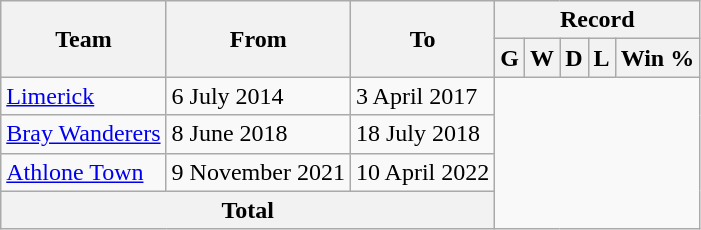<table class="wikitable" style="text-align:centre">
<tr>
<th rowspan=2>Team</th>
<th rowspan=2>From</th>
<th rowspan=2>To</th>
<th colspan=8>Record</th>
</tr>
<tr>
<th>G</th>
<th>W</th>
<th>D</th>
<th>L</th>
<th>Win %</th>
</tr>
<tr>
<td align=left><a href='#'>Limerick</a></td>
<td align=left>6 July 2014</td>
<td align=left>3 April 2017<br></td>
</tr>
<tr>
<td align=left><a href='#'>Bray Wanderers</a></td>
<td align=left>8 June 2018</td>
<td align=left>18 July 2018<br></td>
</tr>
<tr>
<td align=left><a href='#'>Athlone Town</a></td>
<td align=left>9 November 2021</td>
<td align=left>10 April 2022<br></td>
</tr>
<tr>
<th colspan="3">Total<br></th>
</tr>
</table>
